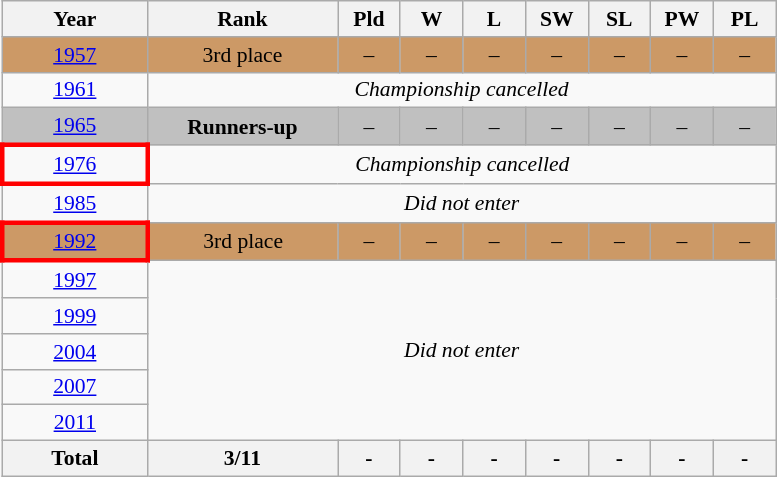<table class="wikitable" style="text-align: center;font-size:90%;">
<tr>
<th width=90>Year</th>
<th width=120>Rank</th>
<th width=35>Pld</th>
<th width=35>W</th>
<th width=35>L</th>
<th width=35>SW</th>
<th width=35>SL</th>
<th width=35>PW</th>
<th width=35>PL</th>
</tr>
<tr bgcolor="#cc9966">
<td> <a href='#'>1957</a></td>
<td>3rd place</td>
<td>–</td>
<td>–</td>
<td>–</td>
<td>–</td>
<td>–</td>
<td>–</td>
<td>–</td>
</tr>
<tr>
<td> <a href='#'>1961</a></td>
<td rowspan=1 colspan=8><em>Championship cancelled</em></td>
</tr>
<tr bgcolor=silver>
<td> <a href='#'>1965</a></td>
<td><strong>Runners-up</strong></td>
<td>–</td>
<td>–</td>
<td>–</td>
<td>–</td>
<td>–</td>
<td>–</td>
<td>–</td>
</tr>
<tr>
<td style="border: 3px solid red"> <a href='#'>1976</a></td>
<td rowspan=1 colspan=8><em>Championship cancelled</em></td>
</tr>
<tr>
<td> <a href='#'>1985</a></td>
<td rowspan=1 colspan=8><em>Did not enter</em></td>
</tr>
<tr bgcolor="#cc9966">
<td style="border: 3px solid red"> <a href='#'>1992</a></td>
<td>3rd place</td>
<td>–</td>
<td>–</td>
<td>–</td>
<td>–</td>
<td>–</td>
<td>–</td>
<td>–</td>
</tr>
<tr>
<td> <a href='#'>1997</a></td>
<td rowspan=5 colspan=8><em>Did not enter</em></td>
</tr>
<tr>
<td> <a href='#'>1999</a></td>
</tr>
<tr>
<td> <a href='#'>2004</a></td>
</tr>
<tr>
<td> <a href='#'>2007</a></td>
</tr>
<tr>
<td> <a href='#'>2011</a></td>
</tr>
<tr>
<th>Total</th>
<th>3/11</th>
<th>-</th>
<th>-</th>
<th>-</th>
<th>-</th>
<th>-</th>
<th>-</th>
<th>-</th>
</tr>
</table>
